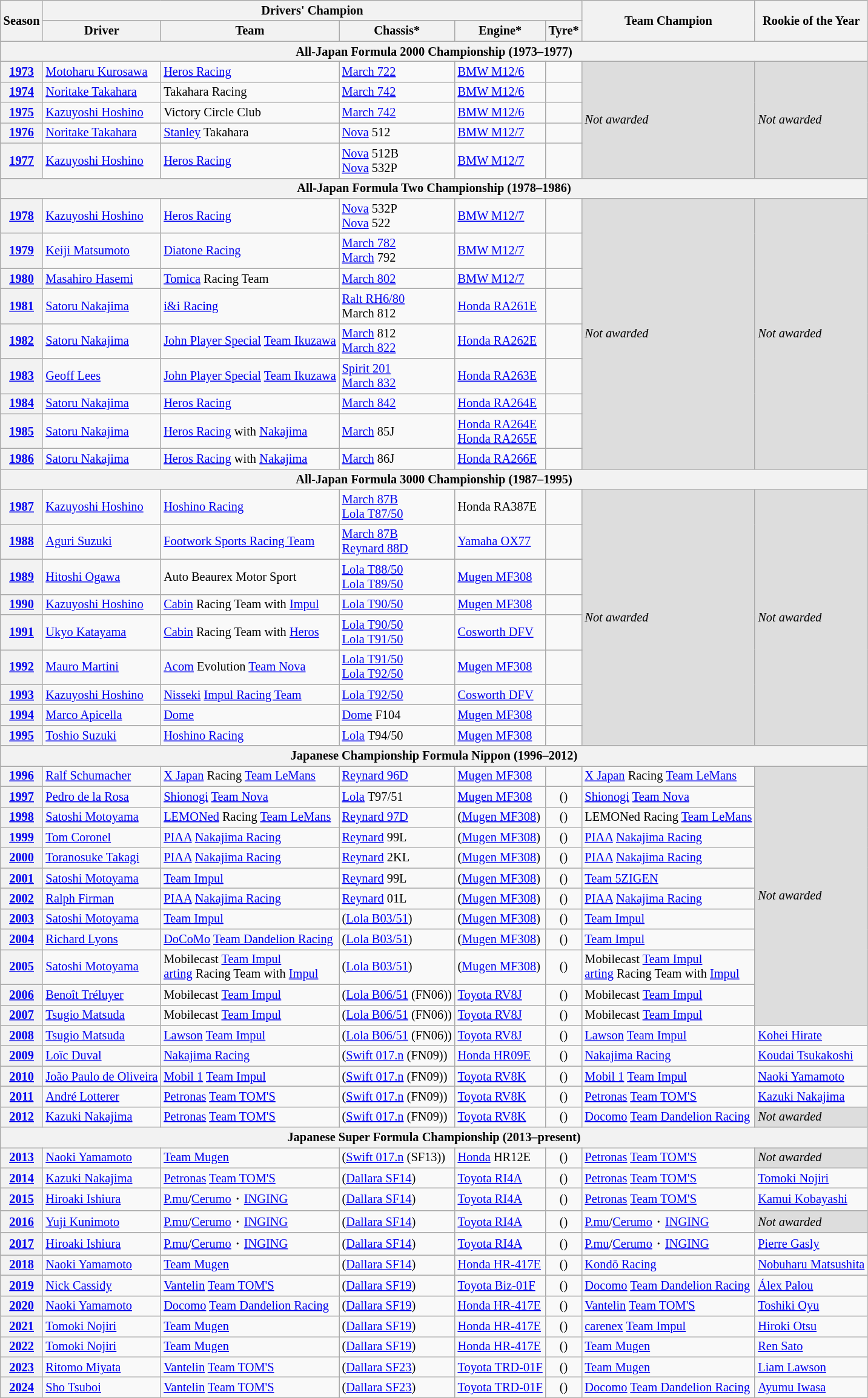<table class="wikitable" style="font-size:85%;">
<tr>
<th rowspan="2">Season</th>
<th colspan="5">Drivers' Champion</th>
<th rowspan="2">Team Champion</th>
<th rowspan="2">Rookie of the Year</th>
</tr>
<tr>
<th>Driver</th>
<th>Team</th>
<th>Chassis*</th>
<th>Engine*</th>
<th>Tyre*</th>
</tr>
<tr>
<th colspan="8">All-Japan Formula 2000 Championship (1973–1977)</th>
</tr>
<tr>
<th><a href='#'>1973</a></th>
<td> <a href='#'>Motoharu Kurosawa</a></td>
<td><a href='#'>Heros Racing</a></td>
<td><a href='#'>March 722</a></td>
<td><a href='#'>BMW M12/6</a></td>
<td align="center"></td>
<td rowspan="5" style="background:#ddd;"><em>Not awarded</em></td>
<td rowspan="5" style="background:#ddd;"><em>Not awarded</em></td>
</tr>
<tr>
<th><a href='#'>1974</a></th>
<td> <a href='#'>Noritake Takahara</a></td>
<td>Takahara Racing</td>
<td><a href='#'>March 742</a></td>
<td><a href='#'>BMW M12/6</a></td>
<td align="center"></td>
</tr>
<tr>
<th><a href='#'>1975</a></th>
<td> <a href='#'>Kazuyoshi Hoshino</a></td>
<td>Victory Circle Club</td>
<td><a href='#'>March 742</a></td>
<td><a href='#'>BMW M12/6</a></td>
<td align="center"></td>
</tr>
<tr>
<th><a href='#'>1976</a></th>
<td> <a href='#'>Noritake Takahara</a></td>
<td><a href='#'>Stanley</a> Takahara</td>
<td><a href='#'>Nova</a> 512</td>
<td><a href='#'>BMW M12/7</a></td>
<td align="center"></td>
</tr>
<tr>
<th><a href='#'>1977</a></th>
<td> <a href='#'>Kazuyoshi Hoshino</a></td>
<td><a href='#'>Heros Racing</a></td>
<td><a href='#'>Nova</a> 512B<br><a href='#'>Nova</a> 532P</td>
<td><a href='#'>BMW M12/7</a></td>
<td align="center"></td>
</tr>
<tr>
<th colspan="8">All-Japan Formula Two Championship (1978–1986)</th>
</tr>
<tr>
<th><a href='#'>1978</a></th>
<td> <a href='#'>Kazuyoshi Hoshino</a></td>
<td><a href='#'>Heros Racing</a></td>
<td><a href='#'>Nova</a> 532P<br><a href='#'>Nova</a> 522</td>
<td><a href='#'>BMW M12/7</a></td>
<td align="center"></td>
<td rowspan="9" style="background:#ddd;"><em>Not awarded</em></td>
<td rowspan="9" style="background:#ddd;"><em>Not awarded</em></td>
</tr>
<tr>
<th><a href='#'>1979</a></th>
<td> <a href='#'>Keiji Matsumoto</a></td>
<td><a href='#'>Diatone Racing</a></td>
<td><a href='#'>March 782</a><br><a href='#'>March</a> 792</td>
<td><a href='#'>BMW M12/7</a></td>
<td align="center"></td>
</tr>
<tr>
<th><a href='#'>1980</a></th>
<td> <a href='#'>Masahiro Hasemi</a></td>
<td><a href='#'>Tomica</a> Racing Team</td>
<td><a href='#'>March 802</a></td>
<td><a href='#'>BMW M12/7</a></td>
<td align="center"></td>
</tr>
<tr>
<th><a href='#'>1981</a></th>
<td> <a href='#'>Satoru Nakajima</a></td>
<td><a href='#'>i&i Racing</a></td>
<td><a href='#'>Ralt RH6/80</a><br>March 812</td>
<td><a href='#'>Honda RA261E</a></td>
<td align="center"></td>
</tr>
<tr>
<th><a href='#'>1982</a></th>
<td> <a href='#'>Satoru Nakajima</a></td>
<td><a href='#'>John Player Special</a> <a href='#'>Team Ikuzawa</a></td>
<td><a href='#'>March</a> 812<br><a href='#'>March 822</a></td>
<td><a href='#'>Honda RA262E</a></td>
<td align="center"></td>
</tr>
<tr>
<th><a href='#'>1983</a></th>
<td> <a href='#'>Geoff Lees</a></td>
<td><a href='#'>John Player Special</a> <a href='#'>Team Ikuzawa</a></td>
<td><a href='#'>Spirit 201</a><br><a href='#'>March 832</a></td>
<td><a href='#'>Honda RA263E</a></td>
<td align="center"></td>
</tr>
<tr>
<th><a href='#'>1984</a></th>
<td> <a href='#'>Satoru Nakajima</a></td>
<td><a href='#'>Heros Racing</a></td>
<td><a href='#'>March 842</a></td>
<td><a href='#'>Honda RA264E</a></td>
<td align="center"></td>
</tr>
<tr>
<th><a href='#'>1985</a></th>
<td> <a href='#'>Satoru Nakajima</a></td>
<td><a href='#'>Heros Racing</a> with <a href='#'>Nakajima</a></td>
<td><a href='#'>March</a> 85J</td>
<td><a href='#'>Honda RA264E</a><br><a href='#'>Honda RA265E</a></td>
<td align="center"></td>
</tr>
<tr>
<th><a href='#'>1986</a></th>
<td> <a href='#'>Satoru Nakajima</a></td>
<td><a href='#'>Heros Racing</a> with <a href='#'>Nakajima</a></td>
<td><a href='#'>March</a> 86J</td>
<td><a href='#'>Honda RA266E</a></td>
<td align="center"></td>
</tr>
<tr>
<th colspan="8">All-Japan Formula 3000 Championship (1987–1995)</th>
</tr>
<tr>
<th><a href='#'>1987</a></th>
<td> <a href='#'>Kazuyoshi Hoshino</a></td>
<td><a href='#'>Hoshino Racing</a></td>
<td><a href='#'>March 87B</a><br><a href='#'>Lola T87/50</a></td>
<td>Honda RA387E</td>
<td align="center"></td>
<td rowspan="9" style="background:#ddd;"><em>Not awarded</em></td>
<td rowspan="9" style="background:#ddd;"><em>Not awarded</em></td>
</tr>
<tr>
<th><a href='#'>1988</a></th>
<td> <a href='#'>Aguri Suzuki</a></td>
<td><a href='#'>Footwork Sports Racing Team</a></td>
<td><a href='#'>March 87B</a><br><a href='#'>Reynard 88D</a></td>
<td><a href='#'>Yamaha OX77</a></td>
<td align="center"></td>
</tr>
<tr>
<th><a href='#'>1989</a></th>
<td> <a href='#'>Hitoshi Ogawa</a></td>
<td>Auto Beaurex Motor Sport</td>
<td><a href='#'>Lola T88/50</a><br><a href='#'>Lola T89/50</a></td>
<td><a href='#'>Mugen MF308</a></td>
<td align="center"></td>
</tr>
<tr>
<th><a href='#'>1990</a></th>
<td> <a href='#'>Kazuyoshi Hoshino</a></td>
<td><a href='#'>Cabin</a> Racing Team with <a href='#'>Impul</a></td>
<td><a href='#'>Lola T90/50</a></td>
<td><a href='#'>Mugen MF308</a></td>
<td align="center"></td>
</tr>
<tr>
<th><a href='#'>1991</a></th>
<td> <a href='#'>Ukyo Katayama</a></td>
<td><a href='#'>Cabin</a> Racing Team with <a href='#'>Heros</a></td>
<td><a href='#'>Lola T90/50</a><br><a href='#'>Lola T91/50</a></td>
<td><a href='#'>Cosworth DFV</a></td>
<td align="center"></td>
</tr>
<tr>
<th><a href='#'>1992</a></th>
<td> <a href='#'>Mauro Martini</a></td>
<td><a href='#'>Acom</a> Evolution <a href='#'>Team Nova</a></td>
<td><a href='#'>Lola T91/50</a><br><a href='#'>Lola T92/50</a></td>
<td><a href='#'>Mugen MF308</a></td>
<td align="center"></td>
</tr>
<tr>
<th><a href='#'>1993</a></th>
<td> <a href='#'>Kazuyoshi Hoshino</a></td>
<td><a href='#'>Nisseki</a> <a href='#'>Impul Racing Team</a></td>
<td><a href='#'>Lola T92/50</a></td>
<td><a href='#'>Cosworth DFV</a></td>
<td align="center"></td>
</tr>
<tr>
<th><a href='#'>1994</a></th>
<td> <a href='#'>Marco Apicella</a></td>
<td><a href='#'>Dome</a></td>
<td><a href='#'>Dome</a> F104</td>
<td><a href='#'>Mugen MF308</a></td>
<td align="center"></td>
</tr>
<tr>
<th><a href='#'>1995</a></th>
<td> <a href='#'>Toshio Suzuki</a></td>
<td><a href='#'>Hoshino Racing</a></td>
<td><a href='#'>Lola</a> T94/50</td>
<td><a href='#'>Mugen MF308</a></td>
<td align="center"></td>
</tr>
<tr>
<th colspan="8">Japanese Championship Formula Nippon (1996–2012)</th>
</tr>
<tr>
<th><a href='#'>1996</a></th>
<td> <a href='#'>Ralf Schumacher</a></td>
<td><a href='#'>X Japan</a> Racing <a href='#'>Team LeMans</a></td>
<td><a href='#'>Reynard 96D</a></td>
<td><a href='#'>Mugen MF308</a></td>
<td align="center"></td>
<td><a href='#'>X Japan</a> Racing <a href='#'>Team LeMans</a></td>
<td rowspan="12" style="background:#ddd;"><em>Not awarded</em></td>
</tr>
<tr>
<th><a href='#'>1997</a></th>
<td> <a href='#'>Pedro de la Rosa</a></td>
<td><a href='#'>Shionogi</a> <a href='#'>Team Nova</a></td>
<td><a href='#'>Lola</a> T97/51</td>
<td><a href='#'>Mugen MF308</a></td>
<td align="center">()</td>
<td><a href='#'>Shionogi</a> <a href='#'>Team Nova</a></td>
</tr>
<tr>
<th><a href='#'>1998</a></th>
<td> <a href='#'>Satoshi Motoyama</a></td>
<td><a href='#'>LEMONed</a> Racing <a href='#'>Team LeMans</a></td>
<td><a href='#'>Reynard 97D</a></td>
<td>(<a href='#'>Mugen MF308</a>)</td>
<td align="center">()</td>
<td>LEMONed Racing <a href='#'>Team LeMans</a></td>
</tr>
<tr>
<th><a href='#'>1999</a></th>
<td> <a href='#'>Tom Coronel</a></td>
<td><a href='#'>PIAA</a> <a href='#'>Nakajima Racing</a></td>
<td><a href='#'>Reynard</a> 99L</td>
<td>(<a href='#'>Mugen MF308</a>)</td>
<td align="center">()</td>
<td><a href='#'>PIAA</a> <a href='#'>Nakajima Racing</a></td>
</tr>
<tr>
<th><a href='#'>2000</a></th>
<td> <a href='#'>Toranosuke Takagi</a></td>
<td><a href='#'>PIAA</a> <a href='#'>Nakajima Racing</a></td>
<td><a href='#'>Reynard</a> 2KL</td>
<td>(<a href='#'>Mugen MF308</a>)</td>
<td align="center">()</td>
<td><a href='#'>PIAA</a> <a href='#'>Nakajima Racing</a></td>
</tr>
<tr>
<th><a href='#'>2001</a></th>
<td> <a href='#'>Satoshi Motoyama</a></td>
<td><a href='#'>Team Impul</a></td>
<td><a href='#'>Reynard</a> 99L</td>
<td>(<a href='#'>Mugen MF308</a>)</td>
<td align="center">()</td>
<td><a href='#'>Team 5ZIGEN</a></td>
</tr>
<tr>
<th><a href='#'>2002</a></th>
<td> <a href='#'>Ralph Firman</a></td>
<td><a href='#'>PIAA</a> <a href='#'>Nakajima Racing</a></td>
<td><a href='#'>Reynard</a> 01L</td>
<td>(<a href='#'>Mugen MF308</a>)</td>
<td align="center">()</td>
<td><a href='#'>PIAA</a> <a href='#'>Nakajima Racing</a></td>
</tr>
<tr>
<th><a href='#'>2003</a></th>
<td> <a href='#'>Satoshi Motoyama</a></td>
<td><a href='#'>Team Impul</a></td>
<td>(<a href='#'>Lola B03/51</a>)</td>
<td>(<a href='#'>Mugen MF308</a>)</td>
<td align="center">()</td>
<td><a href='#'>Team Impul</a></td>
</tr>
<tr>
<th><a href='#'>2004</a></th>
<td> <a href='#'>Richard Lyons</a></td>
<td><a href='#'>DoCoMo</a> <a href='#'>Team Dandelion Racing</a></td>
<td>(<a href='#'>Lola B03/51</a>)</td>
<td>(<a href='#'>Mugen MF308</a>)</td>
<td align="center">()</td>
<td><a href='#'>Team Impul</a></td>
</tr>
<tr>
<th><a href='#'>2005</a></th>
<td> <a href='#'>Satoshi Motoyama</a></td>
<td>Mobilecast <a href='#'>Team Impul</a><br><a href='#'>arting</a> Racing Team with <a href='#'>Impul</a></td>
<td>(<a href='#'>Lola B03/51</a>)</td>
<td>(<a href='#'>Mugen MF308</a>)</td>
<td align="center">()</td>
<td>Mobilecast <a href='#'>Team Impul</a><br><a href='#'>arting</a> Racing Team with <a href='#'>Impul</a></td>
</tr>
<tr>
<th><a href='#'>2006</a></th>
<td> <a href='#'>Benoît Tréluyer</a></td>
<td>Mobilecast <a href='#'>Team Impul</a></td>
<td>(<a href='#'>Lola B06/51</a> (FN06))</td>
<td><a href='#'>Toyota RV8J</a></td>
<td align="center">()</td>
<td>Mobilecast <a href='#'>Team Impul</a></td>
</tr>
<tr>
<th><a href='#'>2007</a></th>
<td> <a href='#'>Tsugio Matsuda</a></td>
<td>Mobilecast <a href='#'>Team Impul</a></td>
<td>(<a href='#'>Lola B06/51</a> (FN06))</td>
<td><a href='#'>Toyota RV8J</a></td>
<td align="center">()</td>
<td>Mobilecast <a href='#'>Team Impul</a></td>
</tr>
<tr>
<th><a href='#'>2008</a></th>
<td> <a href='#'>Tsugio Matsuda</a></td>
<td><a href='#'>Lawson</a> <a href='#'>Team Impul</a></td>
<td>(<a href='#'>Lola B06/51</a> (FN06))</td>
<td><a href='#'>Toyota RV8J</a></td>
<td align="center">()</td>
<td><a href='#'>Lawson</a> <a href='#'>Team Impul</a></td>
<td> <a href='#'>Kohei Hirate</a></td>
</tr>
<tr>
<th><a href='#'>2009</a></th>
<td> <a href='#'>Loïc Duval</a></td>
<td><a href='#'>Nakajima Racing</a></td>
<td>(<a href='#'>Swift 017.n</a> (FN09))</td>
<td><a href='#'>Honda HR09E</a></td>
<td align="center">()</td>
<td><a href='#'>Nakajima Racing</a></td>
<td> <a href='#'>Koudai Tsukakoshi</a></td>
</tr>
<tr>
<th><a href='#'>2010</a></th>
<td> <a href='#'>João Paulo de Oliveira</a></td>
<td><a href='#'>Mobil 1</a> <a href='#'>Team Impul</a></td>
<td>(<a href='#'>Swift 017.n</a> (FN09))</td>
<td><a href='#'>Toyota RV8K</a></td>
<td align="center">()</td>
<td><a href='#'>Mobil 1</a> <a href='#'>Team Impul</a></td>
<td> <a href='#'>Naoki Yamamoto</a></td>
</tr>
<tr>
<th><a href='#'>2011</a></th>
<td> <a href='#'>André Lotterer</a></td>
<td><a href='#'>Petronas</a> <a href='#'>Team TOM'S</a></td>
<td>(<a href='#'>Swift 017.n</a> (FN09))</td>
<td><a href='#'>Toyota RV8K</a></td>
<td align="center">()</td>
<td><a href='#'>Petronas</a> <a href='#'>Team TOM'S</a></td>
<td> <a href='#'>Kazuki Nakajima</a></td>
</tr>
<tr>
<th><a href='#'>2012</a></th>
<td> <a href='#'>Kazuki Nakajima</a></td>
<td><a href='#'>Petronas</a> <a href='#'>Team TOM'S</a></td>
<td>(<a href='#'>Swift 017.n</a> (FN09))</td>
<td><a href='#'>Toyota RV8K</a></td>
<td align="center">()</td>
<td><a href='#'>Docomo</a> <a href='#'>Team Dandelion Racing</a></td>
<td style="background:#ddd;"><em>Not awarded</em></td>
</tr>
<tr>
<th colspan="8">Japanese Super Formula Championship (2013–present)</th>
</tr>
<tr>
<th><a href='#'>2013</a></th>
<td> <a href='#'>Naoki Yamamoto</a></td>
<td><a href='#'>Team Mugen</a></td>
<td>(<a href='#'>Swift 017.n</a> (SF13))</td>
<td><a href='#'>Honda</a> HR12E</td>
<td align="center">()</td>
<td><a href='#'>Petronas</a> <a href='#'>Team TOM'S</a></td>
<td style="background:#ddd;"><em>Not awarded</em></td>
</tr>
<tr>
<th><a href='#'>2014</a></th>
<td> <a href='#'>Kazuki Nakajima</a></td>
<td><a href='#'>Petronas</a> <a href='#'>Team TOM'S</a></td>
<td>(<a href='#'>Dallara SF14</a>)</td>
<td><a href='#'>Toyota RI4A</a></td>
<td align="center">()</td>
<td><a href='#'>Petronas</a> <a href='#'>Team TOM'S</a></td>
<td> <a href='#'>Tomoki Nojiri</a></td>
</tr>
<tr>
<th><a href='#'>2015</a></th>
<td> <a href='#'>Hiroaki Ishiura</a></td>
<td><a href='#'>P.mu</a>/<a href='#'>Cerumo</a>・<a href='#'>INGING</a></td>
<td>(<a href='#'>Dallara SF14</a>)</td>
<td><a href='#'>Toyota RI4A</a></td>
<td align="center">()</td>
<td><a href='#'>Petronas</a> <a href='#'>Team TOM'S</a></td>
<td> <a href='#'>Kamui Kobayashi</a></td>
</tr>
<tr>
<th><a href='#'>2016</a></th>
<td> <a href='#'>Yuji Kunimoto</a></td>
<td><a href='#'>P.mu</a>/<a href='#'>Cerumo</a>・<a href='#'>INGING</a></td>
<td>(<a href='#'>Dallara SF14</a>)</td>
<td><a href='#'>Toyota RI4A</a></td>
<td align="center">()</td>
<td><a href='#'>P.mu</a>/<a href='#'>Cerumo</a>・<a href='#'>INGING</a></td>
<td style="background:#ddd;"><em>Not awarded</em></td>
</tr>
<tr>
<th><a href='#'>2017</a></th>
<td> <a href='#'>Hiroaki Ishiura</a></td>
<td><a href='#'>P.mu</a>/<a href='#'>Cerumo</a>・<a href='#'>INGING</a></td>
<td>(<a href='#'>Dallara SF14</a>)</td>
<td><a href='#'>Toyota RI4A</a></td>
<td align="center">()</td>
<td><a href='#'>P.mu</a>/<a href='#'>Cerumo</a>・<a href='#'>INGING</a></td>
<td> <a href='#'>Pierre Gasly</a></td>
</tr>
<tr>
<th><a href='#'>2018</a></th>
<td> <a href='#'>Naoki Yamamoto</a></td>
<td><a href='#'>Team Mugen</a></td>
<td>(<a href='#'>Dallara SF14</a>)</td>
<td><a href='#'>Honda HR-417E</a></td>
<td align="center">()</td>
<td><a href='#'>Kondō Racing</a></td>
<td> <a href='#'>Nobuharu Matsushita</a></td>
</tr>
<tr>
<th><a href='#'>2019</a></th>
<td> <a href='#'>Nick Cassidy</a></td>
<td><a href='#'>Vantelin</a> <a href='#'>Team TOM'S</a></td>
<td>(<a href='#'>Dallara SF19</a>)</td>
<td><a href='#'>Toyota Biz-01F</a></td>
<td align="center">()</td>
<td><a href='#'>Docomo</a> <a href='#'>Team Dandelion Racing</a></td>
<td> <a href='#'>Álex Palou</a></td>
</tr>
<tr>
<th><a href='#'>2020</a></th>
<td> <a href='#'>Naoki Yamamoto</a></td>
<td><a href='#'>Docomo</a> <a href='#'>Team Dandelion Racing</a></td>
<td>(<a href='#'>Dallara SF19</a>)</td>
<td><a href='#'>Honda HR-417E</a></td>
<td align="center">()</td>
<td><a href='#'>Vantelin</a> <a href='#'>Team TOM'S</a></td>
<td> <a href='#'>Toshiki Oyu</a></td>
</tr>
<tr>
<th><a href='#'>2021</a></th>
<td> <a href='#'>Tomoki Nojiri</a></td>
<td><a href='#'>Team Mugen</a></td>
<td>(<a href='#'>Dallara SF19</a>)</td>
<td><a href='#'>Honda HR-417E</a></td>
<td align="center">()</td>
<td><a href='#'>carenex</a> <a href='#'>Team Impul</a></td>
<td> <a href='#'>Hiroki Otsu</a></td>
</tr>
<tr>
<th><a href='#'>2022</a></th>
<td> <a href='#'>Tomoki Nojiri</a></td>
<td><a href='#'>Team Mugen</a></td>
<td>(<a href='#'>Dallara SF19</a>)</td>
<td><a href='#'>Honda HR-417E</a></td>
<td align="center">()</td>
<td><a href='#'>Team Mugen</a></td>
<td> <a href='#'>Ren Sato</a></td>
</tr>
<tr>
<th><a href='#'>2023</a></th>
<td> <a href='#'>Ritomo Miyata</a></td>
<td><a href='#'>Vantelin</a> <a href='#'>Team TOM'S</a></td>
<td>(<a href='#'>Dallara SF23</a>)</td>
<td><a href='#'>Toyota TRD-01F</a></td>
<td align="center">()</td>
<td><a href='#'>Team Mugen</a></td>
<td> <a href='#'>Liam Lawson</a></td>
</tr>
<tr>
<th><a href='#'>2024</a></th>
<td> <a href='#'>Sho Tsuboi</a></td>
<td><a href='#'>Vantelin</a> <a href='#'>Team TOM'S</a></td>
<td>(<a href='#'>Dallara SF23</a>)</td>
<td><a href='#'>Toyota TRD-01F</a></td>
<td align="center">()</td>
<td><a href='#'>Docomo</a> <a href='#'>Team Dandelion Racing</a></td>
<td> <a href='#'>Ayumu Iwasa</a></td>
</tr>
</table>
